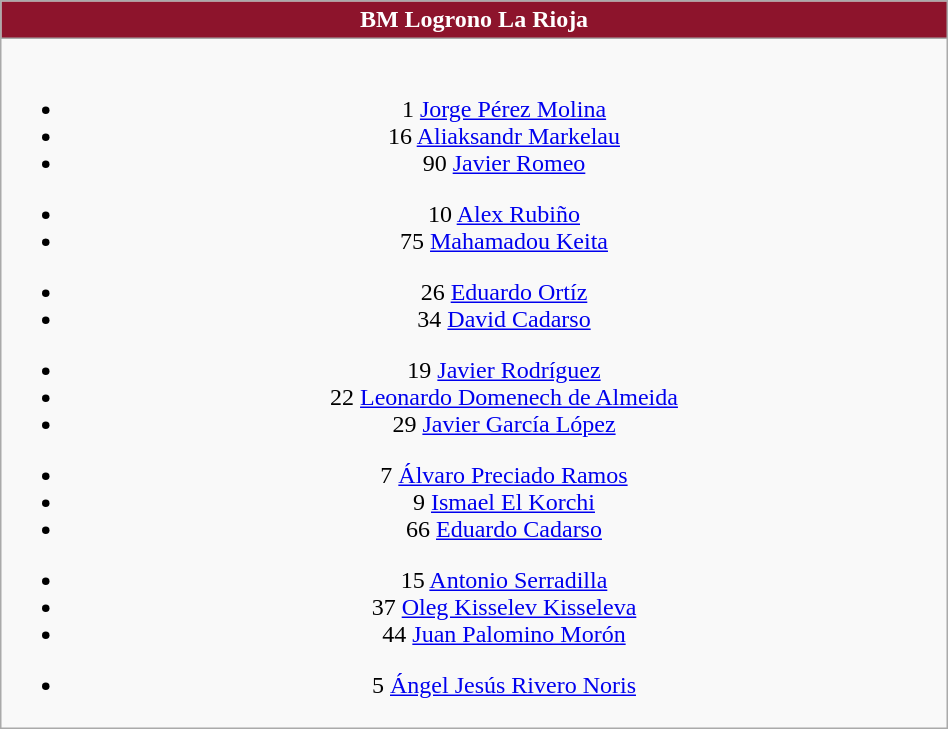<table class="wikitable" style="font-size:100%; text-align:center;" width=50%>
<tr>
<th colspan=5 style="background-color:#8D142C;color:#FFFFFF;text-align:center;"> BM Logrono La Rioja</th>
</tr>
<tr>
<td><br>
<ul><li>1  <a href='#'>Jorge Pérez Molina</a></li><li>16  <a href='#'>Aliaksandr Markelau</a></li><li>90  <a href='#'>Javier Romeo</a></li></ul><ul><li>10  <a href='#'>Alex Rubiño</a></li><li>75  <a href='#'>Mahamadou Keita</a></li></ul><ul><li>26  <a href='#'>Eduardo Ortíz</a></li><li>34  <a href='#'>David Cadarso</a></li></ul><ul><li>19  <a href='#'>Javier Rodríguez</a></li><li>22  <a href='#'>Leonardo Domenech de Almeida</a></li><li>29  <a href='#'>Javier García López</a></li></ul><ul><li>7  <a href='#'>Álvaro Preciado Ramos</a></li><li>9  <a href='#'>Ismael El Korchi</a></li><li>66  <a href='#'>Eduardo Cadarso</a></li></ul><ul><li>15  <a href='#'>Antonio Serradilla</a></li><li>37  <a href='#'>Oleg Kisselev Kisseleva</a></li><li>44  <a href='#'>Juan Palomino Morón</a></li></ul><ul><li>5  <a href='#'>Ángel Jesús Rivero Noris</a></li></ul></td>
</tr>
</table>
